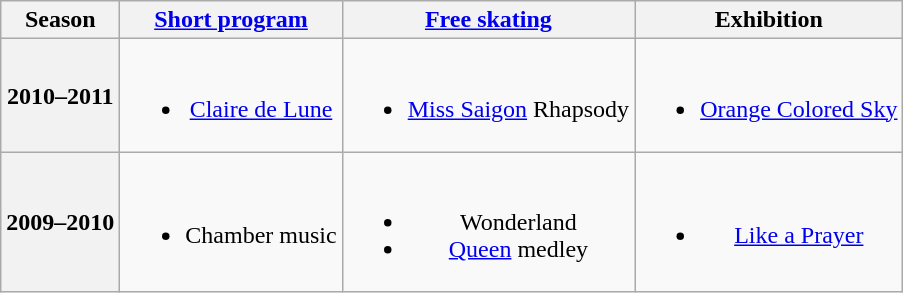<table class="wikitable" style="text-align:center">
<tr>
<th>Season</th>
<th><a href='#'>Short program</a></th>
<th><a href='#'>Free skating</a></th>
<th>Exhibition</th>
</tr>
<tr>
<th>2010–2011 <br> </th>
<td><br><ul><li><a href='#'>Claire de Lune</a> <br></li></ul></td>
<td><br><ul><li><a href='#'>Miss Saigon</a> Rhapsody <br></li></ul></td>
<td><br><ul><li><a href='#'>Orange Colored Sky</a></li></ul></td>
</tr>
<tr>
<th>2009–2010 <br> </th>
<td><br><ul><li>Chamber music <br></li></ul></td>
<td><br><ul><li>Wonderland <br></li><li><a href='#'>Queen</a> medley</li></ul></td>
<td><br><ul><li><a href='#'>Like a Prayer</a> <br></li></ul></td>
</tr>
</table>
